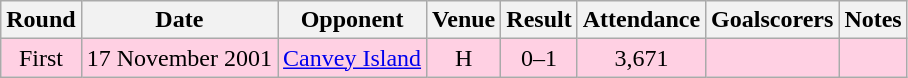<table class="wikitable" style="text-align:center">
<tr>
<th>Round</th>
<th>Date</th>
<th>Opponent</th>
<th>Venue</th>
<th>Result</th>
<th>Attendance</th>
<th>Goalscorers</th>
<th>Notes</th>
</tr>
<tr style="background-color: #ffd0e3;">
<td>First</td>
<td>17 November 2001</td>
<td><a href='#'>Canvey Island</a></td>
<td>H</td>
<td>0–1</td>
<td>3,671</td>
<td></td>
<td></td>
</tr>
</table>
